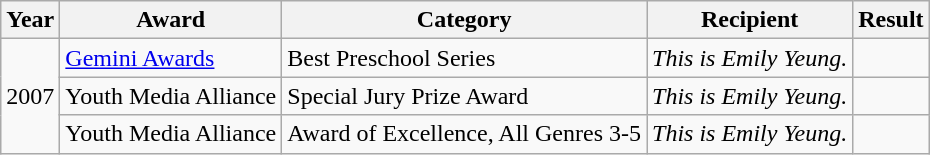<table class="wikitable">
<tr>
<th>Year</th>
<th>Award</th>
<th>Category</th>
<th>Recipient</th>
<th>Result</th>
</tr>
<tr>
<td rowspan="3">2007</td>
<td><a href='#'>Gemini Awards</a></td>
<td>Best Preschool Series</td>
<td><em>This is Emily Yeung.</em></td>
<td></td>
</tr>
<tr>
<td>Youth Media Alliance</td>
<td>Special Jury Prize Award</td>
<td><em>This is Emily Yeung.</em></td>
<td></td>
</tr>
<tr>
<td>Youth Media Alliance</td>
<td>Award of Excellence, All Genres 3-5</td>
<td><em>This is Emily Yeung.</em></td>
<td></td>
</tr>
</table>
